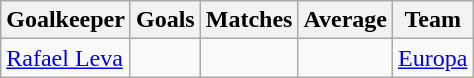<table class="wikitable">
<tr>
<th>Goalkeeper</th>
<th>Goals</th>
<th>Matches</th>
<th>Average</th>
<th>Team</th>
</tr>
<tr>
<td> <a href='#'>Rafael Leva</a></td>
<td></td>
<td></td>
<td></td>
<td><a href='#'>Europa</a></td>
</tr>
</table>
